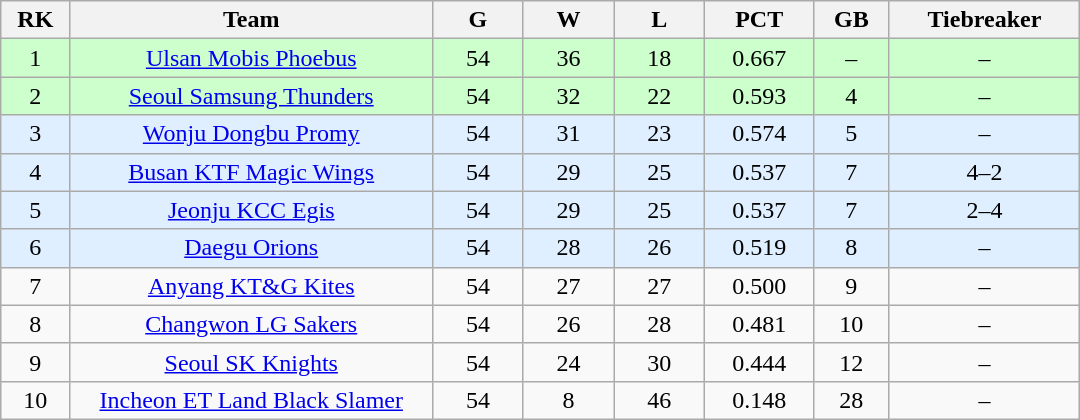<table class="wikitable" width="57%" style="text-align:center;">
<tr>
<th width=3%>RK</th>
<th width=20%>Team</th>
<th width=5%>G</th>
<th width=5%>W</th>
<th width=5%>L</th>
<th width=6%>PCT</th>
<th width=4%>GB</th>
<th width=9%>Tiebreaker</th>
</tr>
<tr align=center; bgcolor=#ccffcc>
<td>1</td>
<td><a href='#'>Ulsan Mobis Phoebus</a></td>
<td>54</td>
<td>36</td>
<td>18</td>
<td>0.667</td>
<td>–</td>
<td>–</td>
</tr>
<tr align=center; bgcolor=#ccffcc>
<td>2</td>
<td><a href='#'>Seoul Samsung Thunders</a></td>
<td>54</td>
<td>32</td>
<td>22</td>
<td>0.593</td>
<td>4</td>
<td>–</td>
</tr>
<tr align=center; bgcolor=#dfefff>
<td>3</td>
<td><a href='#'>Wonju Dongbu Promy</a></td>
<td>54</td>
<td>31</td>
<td>23</td>
<td>0.574</td>
<td>5</td>
<td>–</td>
</tr>
<tr align=center; bgcolor=#dfefff>
<td>4</td>
<td><a href='#'>Busan KTF Magic Wings</a></td>
<td>54</td>
<td>29</td>
<td>25</td>
<td>0.537</td>
<td>7</td>
<td>4–2</td>
</tr>
<tr align=center; bgcolor=#dfefff>
<td>5</td>
<td><a href='#'>Jeonju KCC Egis</a></td>
<td>54</td>
<td>29</td>
<td>25</td>
<td>0.537</td>
<td>7</td>
<td>2–4</td>
</tr>
<tr align=center; bgcolor=#dfefff>
<td>6</td>
<td><a href='#'>Daegu Orions</a></td>
<td>54</td>
<td>28</td>
<td>26</td>
<td>0.519</td>
<td>8</td>
<td>–</td>
</tr>
<tr align=center>
<td>7</td>
<td><a href='#'>Anyang KT&G Kites</a></td>
<td>54</td>
<td>27</td>
<td>27</td>
<td>0.500</td>
<td>9</td>
<td>–</td>
</tr>
<tr align=center>
<td>8</td>
<td><a href='#'>Changwon LG Sakers</a></td>
<td>54</td>
<td>26</td>
<td>28</td>
<td>0.481</td>
<td>10</td>
<td>–</td>
</tr>
<tr align=center>
<td>9</td>
<td><a href='#'>Seoul SK Knights</a></td>
<td>54</td>
<td>24</td>
<td>30</td>
<td>0.444</td>
<td>12</td>
<td>–</td>
</tr>
<tr align=center>
<td>10</td>
<td><a href='#'>Incheon ET Land Black Slamer</a></td>
<td>54</td>
<td>8</td>
<td>46</td>
<td>0.148</td>
<td>28</td>
<td>–</td>
</tr>
</table>
